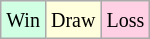<table class="wikitable">
<tr>
<td style="background:#d0ffe3;"><small>Win</small></td>
<td style="background:#ffd;"><small>Draw</small></td>
<td style="background:#ffd0e3;"><small>Loss</small></td>
</tr>
</table>
